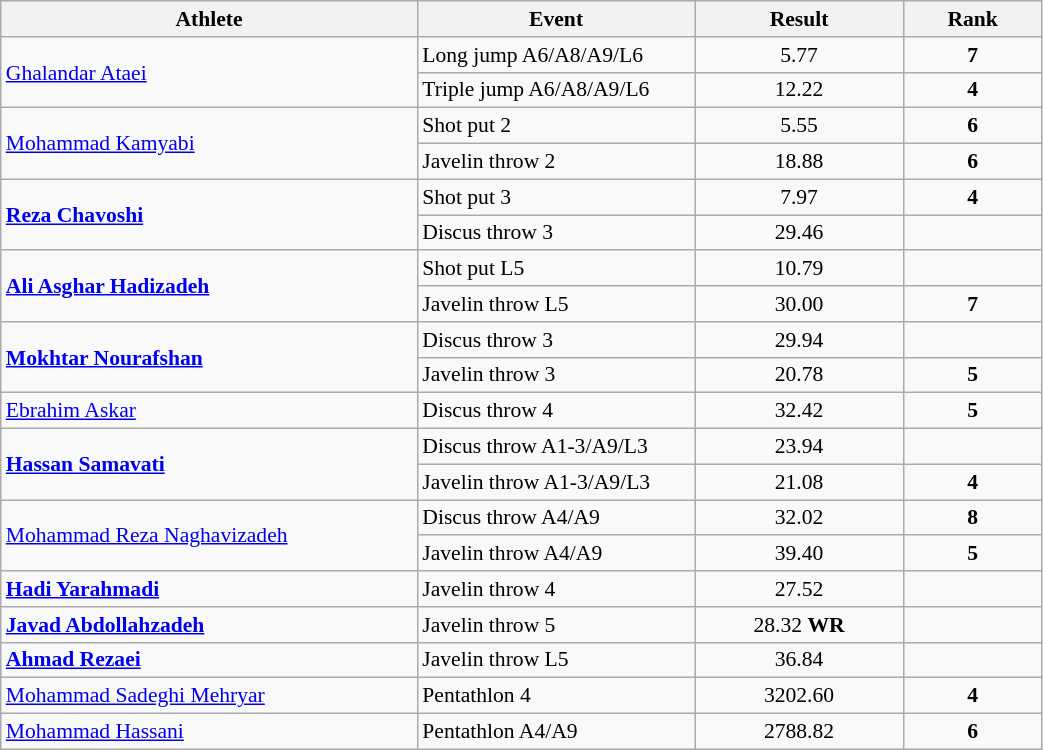<table class="wikitable" width="55%" style="text-align:center; font-size:90%">
<tr>
<th width="30%">Athlete</th>
<th width="20%">Event</th>
<th width="15%">Result</th>
<th width="10%">Rank</th>
</tr>
<tr>
<td rowspan="2" align="left"><a href='#'>Ghalandar Ataei</a></td>
<td align="left">Long jump A6/A8/A9/L6</td>
<td>5.77</td>
<td><strong>7</strong></td>
</tr>
<tr>
<td align="left">Triple jump A6/A8/A9/L6</td>
<td>12.22</td>
<td><strong>4</strong></td>
</tr>
<tr>
<td rowspan="2" align="left"><a href='#'>Mohammad Kamyabi</a></td>
<td align="left">Shot put 2</td>
<td>5.55</td>
<td><strong>6</strong></td>
</tr>
<tr>
<td align="left">Javelin throw 2</td>
<td>18.88</td>
<td><strong>6</strong></td>
</tr>
<tr>
<td rowspan="2" align="left"><strong><a href='#'>Reza Chavoshi</a></strong></td>
<td align="left">Shot put 3</td>
<td>7.97</td>
<td><strong>4</strong></td>
</tr>
<tr>
<td align="left">Discus throw 3</td>
<td>29.46</td>
<td></td>
</tr>
<tr>
<td rowspan="2" align="left"><strong><a href='#'>Ali Asghar Hadizadeh</a></strong></td>
<td align="left">Shot put L5</td>
<td>10.79</td>
<td></td>
</tr>
<tr>
<td align="left">Javelin throw L5</td>
<td>30.00</td>
<td><strong>7</strong></td>
</tr>
<tr>
<td rowspan="2" align="left"><strong><a href='#'>Mokhtar Nourafshan</a></strong></td>
<td align="left">Discus throw 3</td>
<td>29.94</td>
<td></td>
</tr>
<tr>
<td align="left">Javelin throw 3</td>
<td>20.78</td>
<td><strong>5</strong></td>
</tr>
<tr>
<td align="left"><a href='#'>Ebrahim Askar</a></td>
<td align="left">Discus throw 4</td>
<td>32.42</td>
<td><strong>5</strong></td>
</tr>
<tr>
<td rowspan="2" align="left"><strong><a href='#'>Hassan Samavati</a></strong></td>
<td align="left">Discus throw A1-3/A9/L3</td>
<td>23.94</td>
<td></td>
</tr>
<tr>
<td align="left">Javelin throw A1-3/A9/L3</td>
<td>21.08</td>
<td><strong>4</strong></td>
</tr>
<tr>
<td rowspan="2" align="left"><a href='#'>Mohammad Reza Naghavizadeh</a></td>
<td align="left">Discus throw A4/A9</td>
<td>32.02</td>
<td><strong>8</strong></td>
</tr>
<tr>
<td align="left">Javelin throw A4/A9</td>
<td>39.40</td>
<td><strong>5</strong></td>
</tr>
<tr>
<td align="left"><strong><a href='#'>Hadi Yarahmadi</a></strong></td>
<td align="left">Javelin throw 4</td>
<td>27.52</td>
<td></td>
</tr>
<tr>
<td align="left"><strong><a href='#'>Javad Abdollahzadeh</a></strong></td>
<td align="left">Javelin throw 5</td>
<td>28.32 <strong>WR</strong></td>
<td></td>
</tr>
<tr>
<td align="left"><strong><a href='#'>Ahmad Rezaei</a></strong></td>
<td align="left">Javelin throw L5</td>
<td>36.84</td>
<td></td>
</tr>
<tr>
<td align="left"><a href='#'>Mohammad Sadeghi Mehryar</a></td>
<td align="left">Pentathlon 4</td>
<td>3202.60</td>
<td><strong>4</strong></td>
</tr>
<tr>
<td align="left"><a href='#'>Mohammad Hassani</a></td>
<td align="left">Pentathlon A4/A9</td>
<td>2788.82</td>
<td><strong>6</strong></td>
</tr>
</table>
